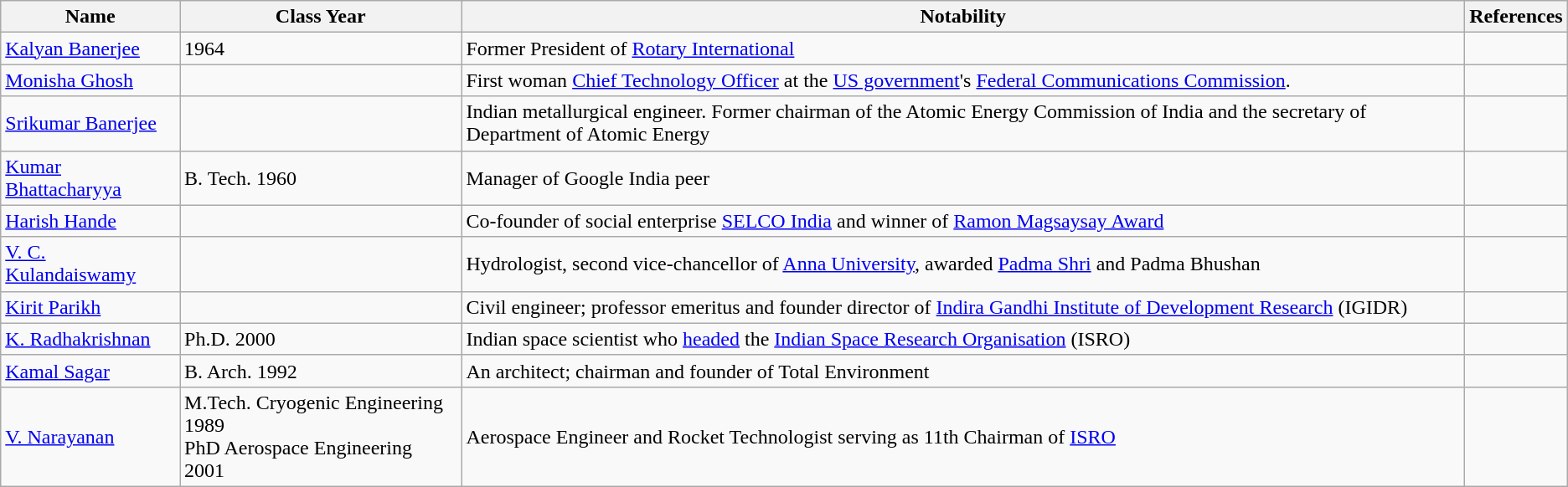<table class="wikitable">
<tr>
<th>Name</th>
<th>Class Year</th>
<th>Notability</th>
<th>References</th>
</tr>
<tr>
<td><a href='#'>Kalyan Banerjee</a></td>
<td>1964</td>
<td>Former President of <a href='#'>Rotary International</a></td>
<td></td>
</tr>
<tr>
<td><a href='#'>Monisha Ghosh</a></td>
<td></td>
<td>First woman <a href='#'>Chief Technology Officer</a> at the <a href='#'>US government</a>'s <a href='#'>Federal Communications Commission</a>.</td>
<td></td>
</tr>
<tr>
<td><a href='#'>Srikumar Banerjee</a></td>
<td></td>
<td>Indian metallurgical engineer. Former chairman of the Atomic Energy Commission of India and the secretary of Department of Atomic Energy</td>
<td></td>
</tr>
<tr>
<td><a href='#'>Kumar Bhattacharyya</a></td>
<td>B. Tech. 1960</td>
<td>Manager of Google India peer</td>
<td></td>
</tr>
<tr>
<td><a href='#'>Harish Hande</a></td>
<td></td>
<td>Co-founder of social enterprise <a href='#'>SELCO India</a> and winner of <a href='#'>Ramon Magsaysay Award</a></td>
<td></td>
</tr>
<tr>
<td><a href='#'>V. C. Kulandaiswamy</a></td>
<td></td>
<td>Hydrologist, second vice-chancellor of <a href='#'>Anna University</a>, awarded <a href='#'>Padma Shri</a> and Padma Bhushan</td>
<td></td>
</tr>
<tr>
<td><a href='#'>Kirit Parikh</a></td>
<td></td>
<td>Civil engineer; professor emeritus and founder director of <a href='#'>Indira Gandhi Institute of Development Research</a> (IGIDR)</td>
<td></td>
</tr>
<tr>
<td><a href='#'>K. Radhakrishnan</a></td>
<td>Ph.D. 2000</td>
<td>Indian space scientist who <a href='#'>headed</a> the <a href='#'>Indian Space Research Organisation</a> (ISRO)</td>
<td></td>
</tr>
<tr>
<td><a href='#'>Kamal Sagar</a></td>
<td>B. Arch. 1992</td>
<td>An architect; chairman and founder of Total Environment</td>
<td></td>
</tr>
<tr>
<td><a href='#'>V. Narayanan</a></td>
<td>M.Tech. Cryogenic Engineering 1989<br>PhD Aerospace Engineering 2001</td>
<td>Aerospace Engineer and Rocket Technologist serving as 11th Chairman of <a href='#'>ISRO</a></td>
<td></td>
</tr>
</table>
